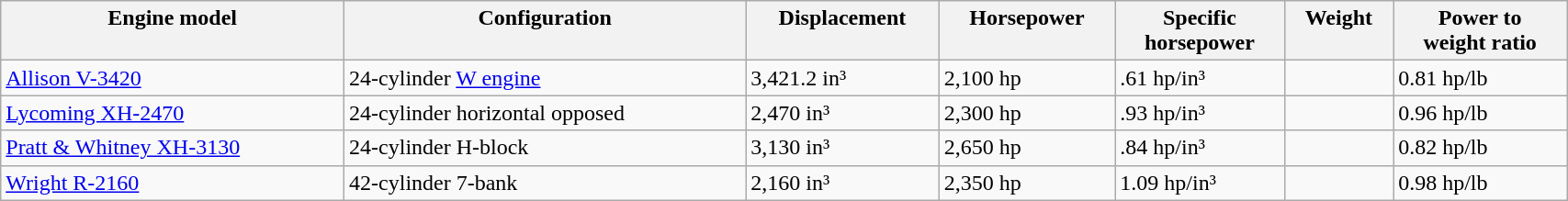<table class="wikitable" width="90%">
<tr valign=top>
<th>Engine model</th>
<th>Configuration</th>
<th>Displacement</th>
<th>Horsepower</th>
<th>Specific<br>horsepower</th>
<th>Weight</th>
<th>Power to<br>weight ratio</th>
</tr>
<tr>
<td><a href='#'>Allison V-3420</a></td>
<td>24-cylinder <a href='#'>W engine</a></td>
<td>3,421.2 in³</td>
<td>2,100 hp</td>
<td>.61 hp/in³</td>
<td></td>
<td>0.81 hp/lb</td>
</tr>
<tr>
<td><a href='#'>Lycoming XH-2470</a></td>
<td>24-cylinder horizontal opposed</td>
<td>2,470 in³</td>
<td>2,300 hp</td>
<td>.93 hp/in³</td>
<td></td>
<td>0.96 hp/lb</td>
</tr>
<tr>
<td><a href='#'>Pratt & Whitney XH-3130</a></td>
<td>24-cylinder H-block</td>
<td>3,130 in³</td>
<td>2,650 hp</td>
<td>.84 hp/in³</td>
<td></td>
<td>0.82 hp/lb</td>
</tr>
<tr>
<td><a href='#'>Wright R-2160</a></td>
<td>42-cylinder 7-bank</td>
<td>2,160 in³</td>
<td>2,350 hp</td>
<td>1.09 hp/in³</td>
<td></td>
<td>0.98 hp/lb</td>
</tr>
</table>
